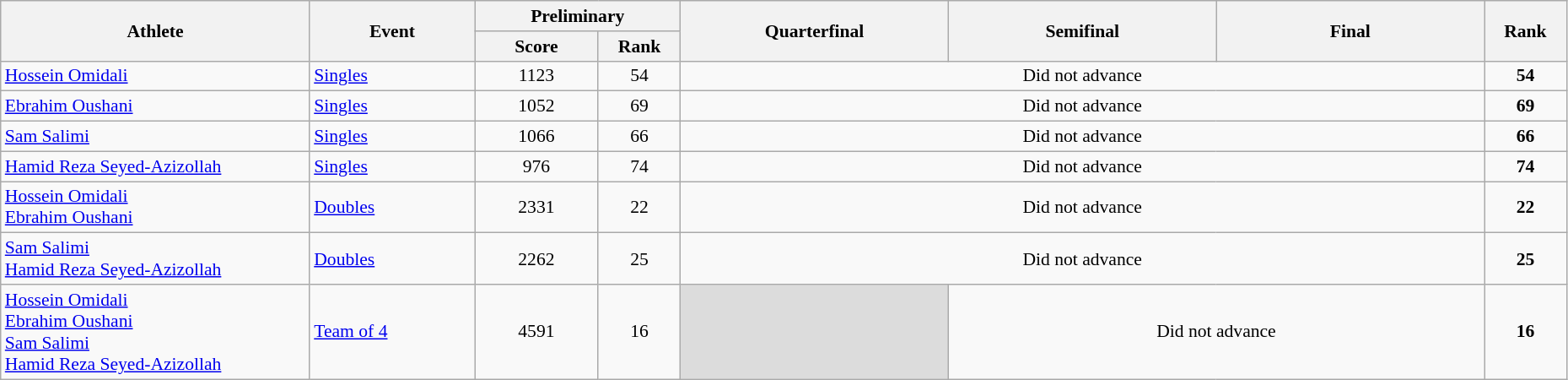<table class="wikitable" width="98%" style="text-align:center; font-size:90%">
<tr>
<th rowspan="2" width="15%">Athlete</th>
<th rowspan="2" width="8%">Event</th>
<th colspan="2" width="10%">Preliminary</th>
<th rowspan="2" width="13%">Quarterfinal</th>
<th rowspan="2" width="13%">Semifinal</th>
<th rowspan="2" width="13%">Final</th>
<th rowspan="2" width="4%">Rank</th>
</tr>
<tr>
<th width="6%">Score</th>
<th>Rank</th>
</tr>
<tr>
<td align="left"><a href='#'>Hossein Omidali</a></td>
<td align="left"><a href='#'>Singles</a></td>
<td>1123</td>
<td>54</td>
<td colspan=3>Did not advance</td>
<td align=center><strong>54</strong></td>
</tr>
<tr>
<td align="left"><a href='#'>Ebrahim Oushani</a></td>
<td align="left"><a href='#'>Singles</a></td>
<td>1052</td>
<td>69</td>
<td colspan=3>Did not advance</td>
<td align=center><strong>69</strong></td>
</tr>
<tr>
<td align="left"><a href='#'>Sam Salimi</a></td>
<td align="left"><a href='#'>Singles</a></td>
<td>1066</td>
<td>66</td>
<td colspan=3>Did not advance</td>
<td align=center><strong>66</strong></td>
</tr>
<tr>
<td align="left"><a href='#'>Hamid Reza Seyed-Azizollah</a></td>
<td align="left"><a href='#'>Singles</a></td>
<td>976</td>
<td>74</td>
<td colspan=3>Did not advance</td>
<td align=center><strong>74</strong></td>
</tr>
<tr>
<td align="left"><a href='#'>Hossein Omidali</a><br><a href='#'>Ebrahim Oushani</a></td>
<td align="left"><a href='#'>Doubles</a></td>
<td>2331</td>
<td>22</td>
<td colspan=3>Did not advance</td>
<td align=center><strong>22</strong></td>
</tr>
<tr>
<td align="left"><a href='#'>Sam Salimi</a><br><a href='#'>Hamid Reza Seyed-Azizollah</a></td>
<td align="left"><a href='#'>Doubles</a></td>
<td>2262</td>
<td>25</td>
<td colspan=3>Did not advance</td>
<td align=center><strong>25</strong></td>
</tr>
<tr>
<td align="left"><a href='#'>Hossein Omidali</a><br><a href='#'>Ebrahim Oushani</a><br><a href='#'>Sam Salimi</a><br><a href='#'>Hamid Reza Seyed-Azizollah</a></td>
<td align="left"><a href='#'>Team of 4</a></td>
<td>4591</td>
<td>16</td>
<td bgcolor=#DCDCDC></td>
<td colspan=2>Did not advance</td>
<td align=center><strong>16</strong></td>
</tr>
</table>
